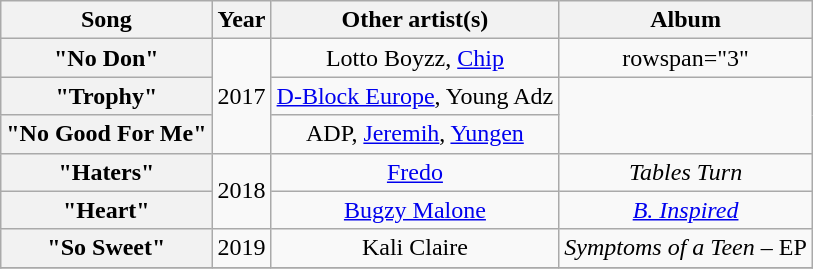<table class="wikitable plainrowheaders" style="text-align:center;">
<tr>
<th scope="col">Song</th>
<th scope="col">Year</th>
<th scope="col">Other artist(s)</th>
<th scope="col">Album</th>
</tr>
<tr>
<th scope="row">"No Don" </th>
<td rowspan="3">2017</td>
<td>Lotto Boyzz, <a href='#'>Chip</a></td>
<td>rowspan="3" </td>
</tr>
<tr>
<th scope="row">"Trophy" </th>
<td><a href='#'>D-Block Europe</a>, Young Adz</td>
</tr>
<tr>
<th scope="row">"No Good For Me" </th>
<td>ADP, <a href='#'>Jeremih</a>, <a href='#'>Yungen</a></td>
</tr>
<tr>
<th scope="row">"Haters"</th>
<td rowspan="2">2018</td>
<td><a href='#'>Fredo</a></td>
<td><em>Tables Turn</em></td>
</tr>
<tr>
<th scope="row">"Heart"</th>
<td><a href='#'>Bugzy Malone</a></td>
<td><em><a href='#'>B. Inspired</a></em></td>
</tr>
<tr>
<th scope="row">"So Sweet"</th>
<td>2019</td>
<td>Kali Claire</td>
<td><em>Symptoms of a Teen</em> – EP</td>
</tr>
<tr>
</tr>
</table>
